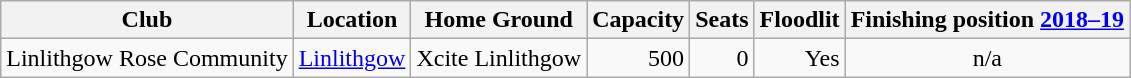<table class="wikitable sortable">
<tr>
<th>Club</th>
<th>Location</th>
<th>Home Ground</th>
<th data-sort-type="number">Capacity</th>
<th data-sort-type="number">Seats</th>
<th>Floodlit</th>
<th>Finishing position <a href='#'>2018–19</a></th>
</tr>
<tr>
<td>Linlithgow Rose Community</td>
<td><a href='#'>Linlithgow</a></td>
<td>Xcite Linlithgow</td>
<td align=right>500</td>
<td align=right>0</td>
<td align=right>Yes</td>
<td align=center>n/a</td>
</tr>
</table>
